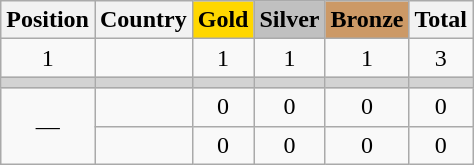<table class=wikitable>
<tr>
<th>Position</th>
<th>Country</th>
<td align=center bgcolor=gold><strong>Gold</strong></td>
<td align=center bgcolor=silver><strong>Silver</strong></td>
<td align=center bgcolor=cc9966><strong>Bronze</strong></td>
<th>Total</th>
</tr>
<tr align=center>
<td>1</td>
<td align=left></td>
<td>1</td>
<td>1</td>
<td>1</td>
<td>3</td>
</tr>
<tr bgcolor=lightgray>
<td></td>
<td></td>
<td></td>
<td></td>
<td></td>
<td></td>
</tr>
<tr align=center>
<td rowspan=2>—</td>
<td align=left></td>
<td>0</td>
<td>0</td>
<td>0</td>
<td>0</td>
</tr>
<tr align=center>
<td align=left></td>
<td>0</td>
<td>0</td>
<td>0</td>
<td>0</td>
</tr>
</table>
